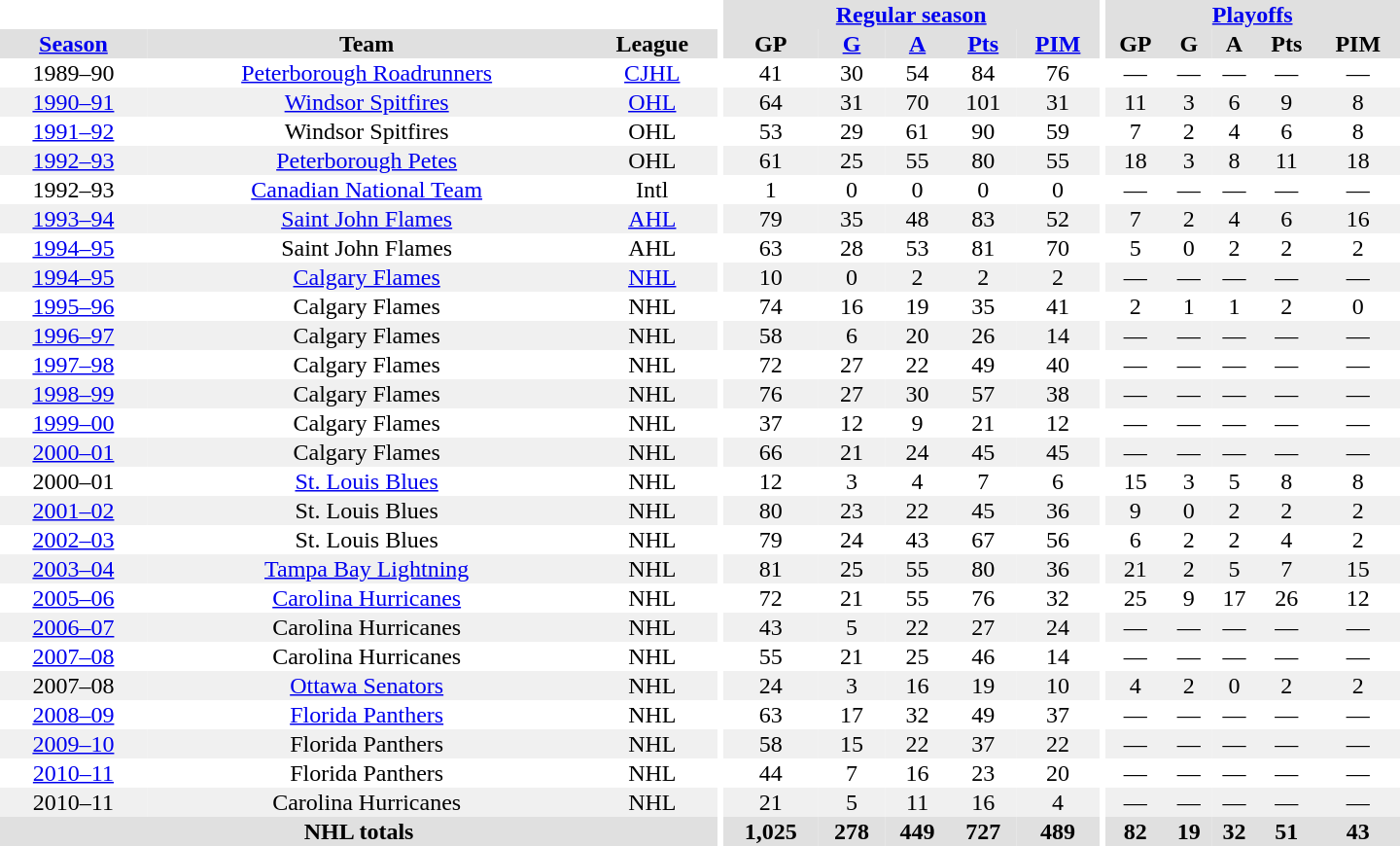<table border="0" cellpadding="1" cellspacing="0" style="text-align:center; width:60em">
<tr bgcolor="#e0e0e0">
<th colspan="3" bgcolor="#ffffff"></th>
<th rowspan="100" bgcolor="#ffffff"></th>
<th colspan="5"><a href='#'>Regular season</a></th>
<th rowspan="100" bgcolor="#ffffff"></th>
<th colspan="5"><a href='#'>Playoffs</a></th>
</tr>
<tr bgcolor="#e0e0e0">
<th><a href='#'>Season</a></th>
<th>Team</th>
<th>League</th>
<th>GP</th>
<th><a href='#'>G</a></th>
<th><a href='#'>A</a></th>
<th><a href='#'>Pts</a></th>
<th><a href='#'>PIM</a></th>
<th>GP</th>
<th>G</th>
<th>A</th>
<th>Pts</th>
<th>PIM</th>
</tr>
<tr>
<td>1989–90</td>
<td><a href='#'>Peterborough Roadrunners</a></td>
<td><a href='#'>CJHL</a></td>
<td>41</td>
<td>30</td>
<td>54</td>
<td>84</td>
<td>76</td>
<td>—</td>
<td>—</td>
<td>—</td>
<td>—</td>
<td>—</td>
</tr>
<tr bgcolor="#f0f0f0">
<td><a href='#'>1990–91</a></td>
<td><a href='#'>Windsor Spitfires</a></td>
<td><a href='#'>OHL</a></td>
<td>64</td>
<td>31</td>
<td>70</td>
<td>101</td>
<td>31</td>
<td>11</td>
<td>3</td>
<td>6</td>
<td>9</td>
<td>8</td>
</tr>
<tr>
<td><a href='#'>1991–92</a></td>
<td>Windsor Spitfires</td>
<td>OHL</td>
<td>53</td>
<td>29</td>
<td>61</td>
<td>90</td>
<td>59</td>
<td>7</td>
<td>2</td>
<td>4</td>
<td>6</td>
<td>8</td>
</tr>
<tr bgcolor="#f0f0f0">
<td><a href='#'>1992–93</a></td>
<td><a href='#'>Peterborough Petes</a></td>
<td>OHL</td>
<td>61</td>
<td>25</td>
<td>55</td>
<td>80</td>
<td>55</td>
<td>18</td>
<td>3</td>
<td>8</td>
<td>11</td>
<td>18</td>
</tr>
<tr>
<td>1992–93</td>
<td><a href='#'>Canadian National Team</a></td>
<td>Intl</td>
<td>1</td>
<td>0</td>
<td>0</td>
<td>0</td>
<td>0</td>
<td>—</td>
<td>—</td>
<td>—</td>
<td>—</td>
<td>—</td>
</tr>
<tr bgcolor="#f0f0f0">
<td><a href='#'>1993–94</a></td>
<td><a href='#'>Saint John Flames</a></td>
<td><a href='#'>AHL</a></td>
<td>79</td>
<td>35</td>
<td>48</td>
<td>83</td>
<td>52</td>
<td>7</td>
<td>2</td>
<td>4</td>
<td>6</td>
<td>16</td>
</tr>
<tr>
<td><a href='#'>1994–95</a></td>
<td>Saint John Flames</td>
<td>AHL</td>
<td>63</td>
<td>28</td>
<td>53</td>
<td>81</td>
<td>70</td>
<td>5</td>
<td>0</td>
<td>2</td>
<td>2</td>
<td>2</td>
</tr>
<tr bgcolor="#f0f0f0">
<td><a href='#'>1994–95</a></td>
<td><a href='#'>Calgary Flames</a></td>
<td><a href='#'>NHL</a></td>
<td>10</td>
<td>0</td>
<td>2</td>
<td>2</td>
<td>2</td>
<td>—</td>
<td>—</td>
<td>—</td>
<td>—</td>
<td>—</td>
</tr>
<tr>
<td><a href='#'>1995–96</a></td>
<td>Calgary Flames</td>
<td>NHL</td>
<td>74</td>
<td>16</td>
<td>19</td>
<td>35</td>
<td>41</td>
<td>2</td>
<td>1</td>
<td>1</td>
<td>2</td>
<td>0</td>
</tr>
<tr bgcolor="#f0f0f0">
<td><a href='#'>1996–97</a></td>
<td>Calgary Flames</td>
<td>NHL</td>
<td>58</td>
<td>6</td>
<td>20</td>
<td>26</td>
<td>14</td>
<td>—</td>
<td>—</td>
<td>—</td>
<td>—</td>
<td>—</td>
</tr>
<tr>
<td><a href='#'>1997–98</a></td>
<td>Calgary Flames</td>
<td>NHL</td>
<td>72</td>
<td>27</td>
<td>22</td>
<td>49</td>
<td>40</td>
<td>—</td>
<td>—</td>
<td>—</td>
<td>—</td>
<td>—</td>
</tr>
<tr bgcolor="#f0f0f0">
<td><a href='#'>1998–99</a></td>
<td>Calgary Flames</td>
<td>NHL</td>
<td>76</td>
<td>27</td>
<td>30</td>
<td>57</td>
<td>38</td>
<td>—</td>
<td>—</td>
<td>—</td>
<td>—</td>
<td>—</td>
</tr>
<tr>
<td><a href='#'>1999–00</a></td>
<td>Calgary Flames</td>
<td>NHL</td>
<td>37</td>
<td>12</td>
<td>9</td>
<td>21</td>
<td>12</td>
<td>—</td>
<td>—</td>
<td>—</td>
<td>—</td>
<td>—</td>
</tr>
<tr bgcolor="#f0f0f0">
<td><a href='#'>2000–01</a></td>
<td>Calgary Flames</td>
<td>NHL</td>
<td>66</td>
<td>21</td>
<td>24</td>
<td>45</td>
<td>45</td>
<td>—</td>
<td>—</td>
<td>—</td>
<td>—</td>
<td>—</td>
</tr>
<tr>
<td>2000–01</td>
<td><a href='#'>St. Louis Blues</a></td>
<td>NHL</td>
<td>12</td>
<td>3</td>
<td>4</td>
<td>7</td>
<td>6</td>
<td>15</td>
<td>3</td>
<td>5</td>
<td>8</td>
<td>8</td>
</tr>
<tr bgcolor="#f0f0f0">
<td><a href='#'>2001–02</a></td>
<td>St. Louis Blues</td>
<td>NHL</td>
<td>80</td>
<td>23</td>
<td>22</td>
<td>45</td>
<td>36</td>
<td>9</td>
<td>0</td>
<td>2</td>
<td>2</td>
<td>2</td>
</tr>
<tr>
<td><a href='#'>2002–03</a></td>
<td>St. Louis Blues</td>
<td>NHL</td>
<td>79</td>
<td>24</td>
<td>43</td>
<td>67</td>
<td>56</td>
<td>6</td>
<td>2</td>
<td>2</td>
<td>4</td>
<td>2</td>
</tr>
<tr bgcolor="#f0f0f0">
<td><a href='#'>2003–04</a></td>
<td><a href='#'>Tampa Bay Lightning</a></td>
<td>NHL</td>
<td>81</td>
<td>25</td>
<td>55</td>
<td>80</td>
<td>36</td>
<td>21</td>
<td>2</td>
<td>5</td>
<td>7</td>
<td>15</td>
</tr>
<tr>
<td><a href='#'>2005–06</a></td>
<td><a href='#'>Carolina Hurricanes</a></td>
<td>NHL</td>
<td>72</td>
<td>21</td>
<td>55</td>
<td>76</td>
<td>32</td>
<td>25</td>
<td>9</td>
<td>17</td>
<td>26</td>
<td>12</td>
</tr>
<tr bgcolor="#f0f0f0">
<td><a href='#'>2006–07</a></td>
<td>Carolina Hurricanes</td>
<td>NHL</td>
<td>43</td>
<td>5</td>
<td>22</td>
<td>27</td>
<td>24</td>
<td>—</td>
<td>—</td>
<td>—</td>
<td>—</td>
<td>—</td>
</tr>
<tr>
<td><a href='#'>2007–08</a></td>
<td>Carolina Hurricanes</td>
<td>NHL</td>
<td>55</td>
<td>21</td>
<td>25</td>
<td>46</td>
<td>14</td>
<td>—</td>
<td>—</td>
<td>—</td>
<td>—</td>
<td>—</td>
</tr>
<tr bgcolor="#f0f0f0">
<td>2007–08</td>
<td><a href='#'>Ottawa Senators</a></td>
<td>NHL</td>
<td>24</td>
<td>3</td>
<td>16</td>
<td>19</td>
<td>10</td>
<td>4</td>
<td>2</td>
<td>0</td>
<td>2</td>
<td>2</td>
</tr>
<tr>
<td><a href='#'>2008–09</a></td>
<td><a href='#'>Florida Panthers</a></td>
<td>NHL</td>
<td>63</td>
<td>17</td>
<td>32</td>
<td>49</td>
<td>37</td>
<td>—</td>
<td>—</td>
<td>—</td>
<td>—</td>
<td>—</td>
</tr>
<tr bgcolor="#f0f0f0">
<td><a href='#'>2009–10</a></td>
<td>Florida Panthers</td>
<td>NHL</td>
<td>58</td>
<td>15</td>
<td>22</td>
<td>37</td>
<td>22</td>
<td>—</td>
<td>—</td>
<td>—</td>
<td>—</td>
<td>—</td>
</tr>
<tr>
<td><a href='#'>2010–11</a></td>
<td>Florida Panthers</td>
<td>NHL</td>
<td>44</td>
<td>7</td>
<td>16</td>
<td>23</td>
<td>20</td>
<td>—</td>
<td>—</td>
<td>—</td>
<td>—</td>
<td>—</td>
</tr>
<tr bgcolor="#f0f0f0">
<td>2010–11</td>
<td>Carolina Hurricanes</td>
<td>NHL</td>
<td>21</td>
<td>5</td>
<td>11</td>
<td>16</td>
<td>4</td>
<td>—</td>
<td>—</td>
<td>—</td>
<td>—</td>
<td>—</td>
</tr>
<tr bgcolor="#e0e0e0">
<th colspan="3">NHL totals</th>
<th>1,025</th>
<th>278</th>
<th>449</th>
<th>727</th>
<th>489</th>
<th>82</th>
<th>19</th>
<th>32</th>
<th>51</th>
<th>43</th>
</tr>
</table>
